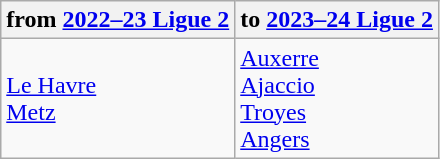<table class="wikitable">
<tr>
<th> from <a href='#'>2022–23 Ligue 2</a></th>
<th> to <a href='#'>2023–24 Ligue 2</a></th>
</tr>
<tr>
<td><a href='#'>Le Havre</a> <br> <a href='#'>Metz</a></td>
<td><a href='#'>Auxerre</a> <br> <a href='#'>Ajaccio</a> <br> <a href='#'>Troyes</a> <br> <a href='#'>Angers</a></td>
</tr>
</table>
